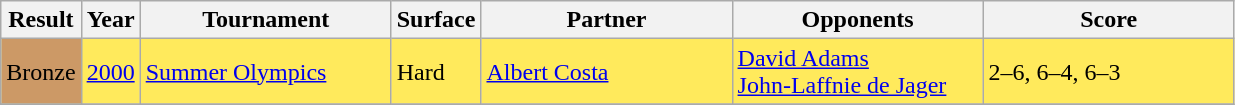<table class="sortable wikitable">
<tr>
<th>Result</th>
<th>Year</th>
<th style="width:160px">Tournament</th>
<th>Surface</th>
<th style="width:160px">Partner</th>
<th style="width:160px">Opponents</th>
<th style="width:160px" class="unsortable">Score</th>
</tr>
<tr bgcolor="FFEA5C">
<td bgcolor="cc9966">Bronze</td>
<td><a href='#'>2000</a></td>
<td><a href='#'>Summer Olympics</a></td>
<td>Hard</td>
<td> <a href='#'>Albert Costa</a></td>
<td> <a href='#'>David Adams</a><br> <a href='#'>John-Laffnie de Jager</a></td>
<td>2–6, 6–4, 6–3</td>
</tr>
<tr>
</tr>
</table>
